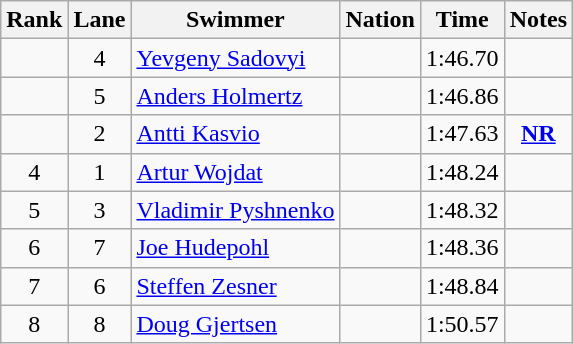<table class="wikitable sortable" style="text-align:center">
<tr>
<th>Rank</th>
<th>Lane</th>
<th>Swimmer</th>
<th>Nation</th>
<th>Time</th>
<th>Notes</th>
</tr>
<tr>
<td></td>
<td>4</td>
<td align=left><a href='#'>Yevgeny Sadovyi</a></td>
<td align=left></td>
<td>1:46.70</td>
<td></td>
</tr>
<tr>
<td></td>
<td>5</td>
<td align=left><a href='#'>Anders Holmertz</a></td>
<td align=left></td>
<td>1:46.86</td>
<td></td>
</tr>
<tr>
<td></td>
<td>2</td>
<td align=left><a href='#'>Antti Kasvio</a></td>
<td align=left></td>
<td>1:47.63</td>
<td><strong><a href='#'>NR</a></strong></td>
</tr>
<tr>
<td>4</td>
<td>1</td>
<td align=left><a href='#'>Artur Wojdat</a></td>
<td align=left></td>
<td>1:48.24</td>
<td></td>
</tr>
<tr>
<td>5</td>
<td>3</td>
<td align=left><a href='#'>Vladimir Pyshnenko</a></td>
<td align=left></td>
<td>1:48.32</td>
<td></td>
</tr>
<tr>
<td>6</td>
<td>7</td>
<td align=left><a href='#'>Joe Hudepohl</a></td>
<td align=left></td>
<td>1:48.36</td>
<td></td>
</tr>
<tr>
<td>7</td>
<td>6</td>
<td align=left><a href='#'>Steffen Zesner</a></td>
<td align=left></td>
<td>1:48.84</td>
<td></td>
</tr>
<tr>
<td>8</td>
<td>8</td>
<td align=left><a href='#'>Doug Gjertsen</a></td>
<td align=left></td>
<td>1:50.57</td>
<td></td>
</tr>
</table>
